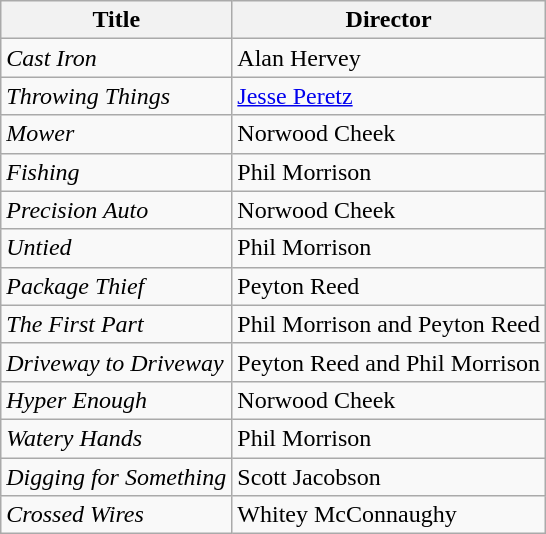<table class="wikitable">
<tr>
<th scope="col">Title</th>
<th scope="col">Director</th>
</tr>
<tr>
<td><em>Cast Iron</em></td>
<td>Alan Hervey</td>
</tr>
<tr>
<td><em>Throwing Things</em></td>
<td><a href='#'>Jesse Peretz</a></td>
</tr>
<tr>
<td><em>Mower</em></td>
<td>Norwood Cheek</td>
</tr>
<tr>
<td><em>Fishing</em></td>
<td>Phil Morrison</td>
</tr>
<tr>
<td><em>Precision Auto</em></td>
<td>Norwood Cheek</td>
</tr>
<tr>
<td><em>Untied</em></td>
<td>Phil Morrison</td>
</tr>
<tr>
<td><em>Package Thief</em></td>
<td>Peyton Reed</td>
</tr>
<tr>
<td><em>The First Part</em></td>
<td>Phil Morrison and Peyton Reed</td>
</tr>
<tr>
<td><em>Driveway to Driveway</em></td>
<td>Peyton Reed and Phil Morrison</td>
</tr>
<tr>
<td><em>Hyper Enough</em></td>
<td>Norwood Cheek</td>
</tr>
<tr>
<td><em>Watery Hands</em></td>
<td>Phil Morrison</td>
</tr>
<tr>
<td><em>Digging for Something</em></td>
<td>Scott Jacobson</td>
</tr>
<tr>
<td><em>Crossed Wires</em></td>
<td>Whitey McConnaughy</td>
</tr>
</table>
